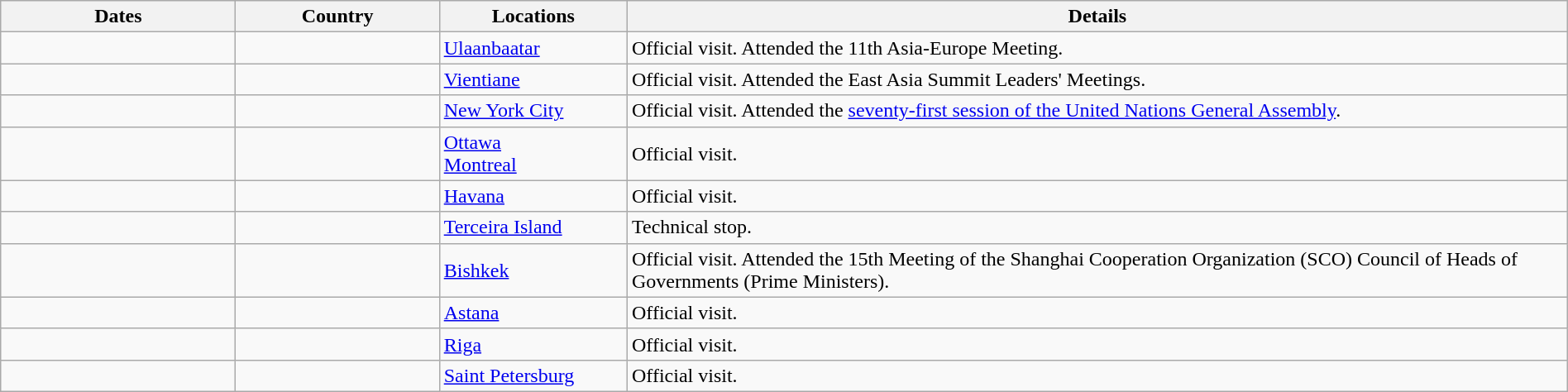<table class="wikitable sortable" border="1" style="margin: 1em auto 1em auto">
<tr>
<th style="width: 15%;">Dates</th>
<th style="width: 13%;">Country</th>
<th style="width: 12%;">Locations</th>
<th style="width: 60%;">Details</th>
</tr>
<tr>
<td></td>
<td></td>
<td><a href='#'>Ulaanbaatar</a></td>
<td>Official visit. Attended the 11th Asia-Europe Meeting.</td>
</tr>
<tr>
<td></td>
<td></td>
<td><a href='#'>Vientiane</a></td>
<td>Official visit. Attended the East Asia Summit Leaders' Meetings.</td>
</tr>
<tr>
<td></td>
<td></td>
<td><a href='#'>New York City</a></td>
<td>Official visit. Attended the <a href='#'>seventy-first session of the United Nations General Assembly</a>.</td>
</tr>
<tr>
<td></td>
<td></td>
<td><a href='#'>Ottawa</a><br><a href='#'>Montreal</a></td>
<td>Official visit.</td>
</tr>
<tr>
<td></td>
<td></td>
<td><a href='#'>Havana</a></td>
<td>Official visit.</td>
</tr>
<tr>
<td></td>
<td></td>
<td><a href='#'>Terceira Island</a></td>
<td>Technical stop.</td>
</tr>
<tr>
<td></td>
<td></td>
<td><a href='#'>Bishkek</a></td>
<td>Official visit. Attended the 15th Meeting of the Shanghai Cooperation Organization (SCO) Council of Heads of Governments (Prime Ministers).</td>
</tr>
<tr>
<td></td>
<td></td>
<td><a href='#'>Astana</a></td>
<td>Official visit.</td>
</tr>
<tr>
<td></td>
<td></td>
<td><a href='#'>Riga</a></td>
<td>Official visit.</td>
</tr>
<tr>
<td></td>
<td></td>
<td><a href='#'>Saint Petersburg</a></td>
<td>Official visit.</td>
</tr>
</table>
